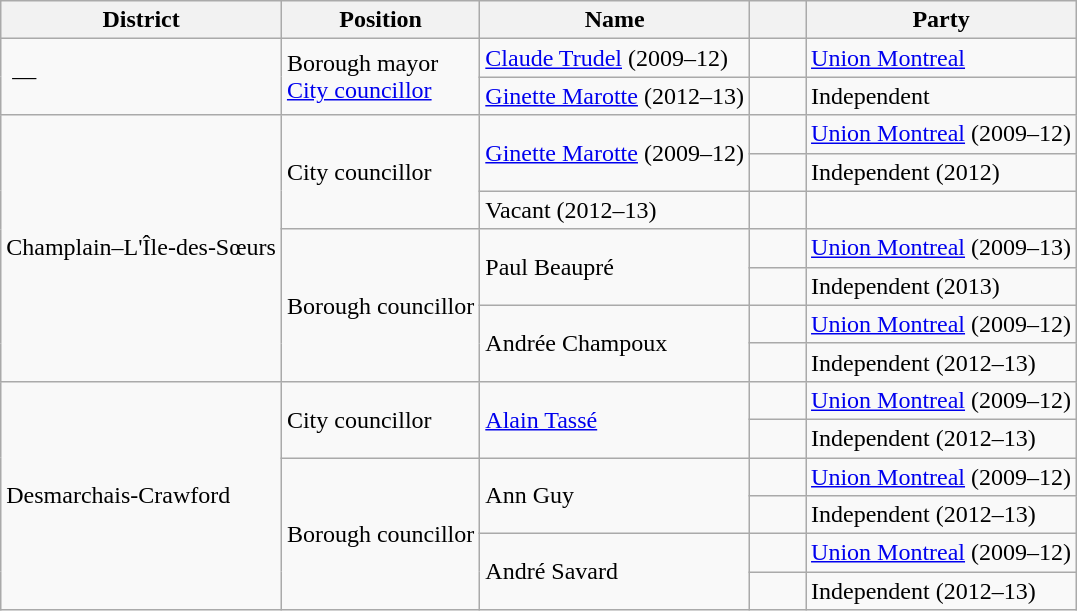<table class="wikitable" border="1">
<tr>
<th>District</th>
<th>Position</th>
<th>Name</th>
<th width="30px"> </th>
<th>Party</th>
</tr>
<tr>
<td rowspan="2"> —</td>
<td rowspan="2">Borough mayor<br><a href='#'>City councillor</a></td>
<td rowspan="1"><a href='#'>Claude Trudel</a> (2009–12)</td>
<td rowspan="1" > </td>
<td rowspan="1"><a href='#'>Union Montreal</a></td>
</tr>
<tr>
<td rowspan="1"><a href='#'>Ginette Marotte</a> (2012–13)</td>
<td rowspan="1" > </td>
<td rowspan="1">Independent</td>
</tr>
<tr>
<td rowspan=7>Champlain–L'Île-des-Sœurs</td>
<td rowspan=3>City councillor</td>
<td rowspan=2><a href='#'>Ginette Marotte</a> (2009–12)</td>
<td rowspan=1 > </td>
<td rowspan=1><a href='#'>Union Montreal</a> (2009–12)</td>
</tr>
<tr>
<td rowspan="1" > </td>
<td rowspan="1">Independent (2012)</td>
</tr>
<tr>
<td rowspan="1">Vacant (2012–13)</td>
<td rowspan="1"> </td>
<td rowspan="1"></td>
</tr>
<tr>
<td rowspan=4>Borough councillor</td>
<td rowspan=2>Paul Beaupré</td>
<td rowspan=1 > </td>
<td rowspan=1><a href='#'>Union Montreal</a> (2009–13)</td>
</tr>
<tr>
<td rowspan=1 > </td>
<td rowspan=1>Independent (2013)</td>
</tr>
<tr>
<td rowspan=2>Andrée Champoux</td>
<td rowspan=1 > </td>
<td rowspan=1><a href='#'>Union Montreal</a> (2009–12)</td>
</tr>
<tr>
<td rowspan=1 > </td>
<td rowspan=1>Independent (2012–13)</td>
</tr>
<tr>
<td rowspan=6>Desmarchais-Crawford</td>
<td rowspan=2>City councillor</td>
<td rowspan=2><a href='#'>Alain Tassé</a></td>
<td rowspan=1 > </td>
<td rowspan=1><a href='#'>Union Montreal</a> (2009–12)</td>
</tr>
<tr>
<td rowspan=1 > </td>
<td rowspan=1>Independent (2012–13)</td>
</tr>
<tr>
<td rowspan=4>Borough councillor</td>
<td rowspan=2>Ann Guy</td>
<td rowspan=1 > </td>
<td rowspan=1><a href='#'>Union Montreal</a> (2009–12)</td>
</tr>
<tr>
<td rowspan=1 > </td>
<td rowspan=1>Independent (2012–13)</td>
</tr>
<tr>
<td rowspan=2>André Savard</td>
<td rowspan=1 > </td>
<td rowspan=1><a href='#'>Union Montreal</a> (2009–12)</td>
</tr>
<tr>
<td rowspan=1 > </td>
<td rowspan=1>Independent (2012–13)</td>
</tr>
</table>
